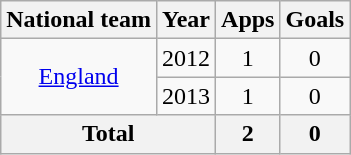<table class=wikitable style=text-align:center>
<tr>
<th>National team</th>
<th>Year</th>
<th>Apps</th>
<th>Goals</th>
</tr>
<tr>
<td rowspan="2"><a href='#'>England</a></td>
<td>2012</td>
<td>1</td>
<td>0</td>
</tr>
<tr>
<td>2013</td>
<td>1</td>
<td>0</td>
</tr>
<tr>
<th colspan="2">Total</th>
<th>2</th>
<th>0</th>
</tr>
</table>
